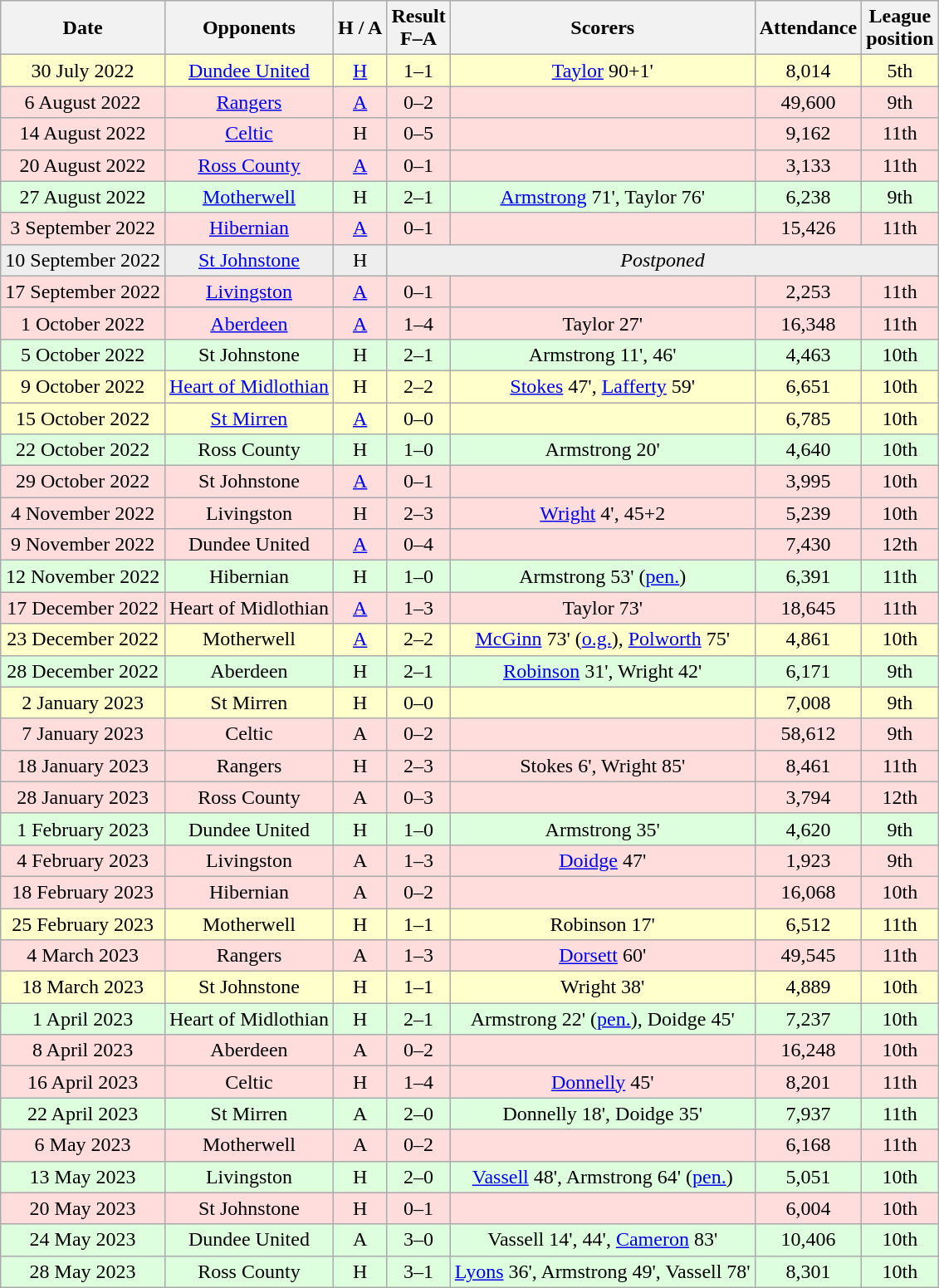<table class="wikitable" style="text-align:center">
<tr>
<th>Date</th>
<th>Opponents</th>
<th>H / A</th>
<th>Result<br>F–A</th>
<th>Scorers</th>
<th>Attendance</th>
<th>League<br>position</th>
</tr>
<tr bgcolor=#ffffcc>
<td>30 July 2022</td>
<td><a href='#'>Dundee United</a></td>
<td><a href='#'>H</a></td>
<td>1–1</td>
<td><a href='#'>Taylor</a> 90+1'</td>
<td>8,014</td>
<td>5th</td>
</tr>
<tr bgcolor=#ffdddd>
<td>6 August 2022</td>
<td><a href='#'>Rangers</a></td>
<td><a href='#'>A</a></td>
<td>0–2</td>
<td></td>
<td>49,600</td>
<td>9th</td>
</tr>
<tr bgcolor=#ffdddd>
<td>14 August 2022</td>
<td><a href='#'>Celtic</a></td>
<td>H</td>
<td>0–5</td>
<td></td>
<td>9,162</td>
<td>11th</td>
</tr>
<tr bgcolor=#ffdddd>
<td>20 August 2022</td>
<td><a href='#'>Ross County</a></td>
<td><a href='#'>A</a></td>
<td>0–1</td>
<td></td>
<td>3,133</td>
<td>11th</td>
</tr>
<tr bgcolor=#ddffdd>
<td>27 August 2022</td>
<td><a href='#'>Motherwell</a></td>
<td>H</td>
<td>2–1</td>
<td><a href='#'>Armstrong</a> 71', Taylor 76'</td>
<td>6,238</td>
<td>9th</td>
</tr>
<tr bgcolor=#ffdddd>
<td>3 September 2022</td>
<td><a href='#'>Hibernian</a></td>
<td><a href='#'>A</a></td>
<td>0–1</td>
<td></td>
<td>15,426</td>
<td>11th</td>
</tr>
<tr bgcolor=#eeeeee>
<td>10 September 2022</td>
<td><a href='#'>St Johnstone</a></td>
<td>H</td>
<td colspan=4><em>Postponed</em></td>
</tr>
<tr bgcolor=#ffdddd>
<td>17 September 2022</td>
<td><a href='#'>Livingston</a></td>
<td><a href='#'>A</a></td>
<td>0–1</td>
<td></td>
<td>2,253</td>
<td>11th</td>
</tr>
<tr bgcolor=#ffdddd>
<td>1 October 2022</td>
<td><a href='#'>Aberdeen</a></td>
<td><a href='#'>A</a></td>
<td>1–4</td>
<td>Taylor 27'</td>
<td>16,348</td>
<td>11th</td>
</tr>
<tr bgcolor=#ddffdd>
<td>5 October 2022</td>
<td>St Johnstone</td>
<td>H</td>
<td>2–1</td>
<td>Armstrong 11', 46'</td>
<td>4,463</td>
<td>10th</td>
</tr>
<tr bgcolor=#ffffcc>
<td>9 October 2022</td>
<td><a href='#'>Heart of Midlothian</a></td>
<td>H</td>
<td>2–2</td>
<td><a href='#'>Stokes</a> 47', <a href='#'>Lafferty</a> 59'</td>
<td>6,651</td>
<td>10th</td>
</tr>
<tr bgcolor=#ffffcc>
<td>15 October 2022</td>
<td><a href='#'>St Mirren</a></td>
<td><a href='#'>A</a></td>
<td>0–0</td>
<td></td>
<td>6,785</td>
<td>10th</td>
</tr>
<tr bgcolor=#ddffdd>
<td>22 October 2022</td>
<td>Ross County</td>
<td>H</td>
<td>1–0</td>
<td>Armstrong 20'</td>
<td>4,640</td>
<td>10th</td>
</tr>
<tr bgcolor=#ffdddd>
<td>29 October 2022</td>
<td>St Johnstone</td>
<td><a href='#'>A</a></td>
<td>0–1</td>
<td></td>
<td>3,995</td>
<td>10th</td>
</tr>
<tr bgcolor=#ffdddd>
<td>4 November 2022</td>
<td>Livingston</td>
<td>H</td>
<td>2–3</td>
<td><a href='#'>Wright</a> 4', 45+2</td>
<td>5,239</td>
<td>10th</td>
</tr>
<tr bgcolor=#ffdddd>
<td>9 November 2022</td>
<td>Dundee United</td>
<td><a href='#'>A</a></td>
<td>0–4</td>
<td></td>
<td>7,430</td>
<td>12th</td>
</tr>
<tr bgcolor=#ddffdd>
<td>12 November 2022</td>
<td>Hibernian</td>
<td>H</td>
<td>1–0</td>
<td>Armstrong 53' (<a href='#'>pen.</a>)</td>
<td>6,391</td>
<td>11th</td>
</tr>
<tr bgcolor=#ffdddd>
<td>17 December 2022</td>
<td>Heart of Midlothian</td>
<td><a href='#'>A</a></td>
<td>1–3</td>
<td>Taylor 73'</td>
<td>18,645</td>
<td>11th</td>
</tr>
<tr bgcolor=#ffffcc>
<td>23 December 2022</td>
<td>Motherwell</td>
<td><a href='#'>A</a></td>
<td>2–2</td>
<td><a href='#'>McGinn</a> 73' (<a href='#'>o.g.</a>), <a href='#'>Polworth</a> 75'</td>
<td>4,861</td>
<td>10th</td>
</tr>
<tr bgcolor=#ddffdd>
<td>28 December 2022</td>
<td>Aberdeen</td>
<td>H</td>
<td>2–1</td>
<td><a href='#'>Robinson</a> 31', Wright 42'</td>
<td>6,171</td>
<td>9th</td>
</tr>
<tr bgcolor=#ffffcc>
<td>2 January 2023</td>
<td>St Mirren</td>
<td>H</td>
<td>0–0</td>
<td></td>
<td>7,008</td>
<td>9th</td>
</tr>
<tr bgcolor=#ffdddd>
<td>7 January 2023</td>
<td>Celtic</td>
<td>A</td>
<td>0–2</td>
<td></td>
<td>58,612</td>
<td>9th</td>
</tr>
<tr bgcolor=#ffdddd>
<td>18 January 2023</td>
<td>Rangers</td>
<td>H</td>
<td>2–3</td>
<td>Stokes 6', Wright 85'</td>
<td>8,461</td>
<td>11th</td>
</tr>
<tr bgcolor=#ffdddd>
<td>28 January 2023</td>
<td>Ross County</td>
<td>A</td>
<td>0–3</td>
<td></td>
<td>3,794</td>
<td>12th</td>
</tr>
<tr bgcolor=#ddffdd>
<td>1 February 2023</td>
<td>Dundee United</td>
<td>H</td>
<td>1–0</td>
<td>Armstrong 35'</td>
<td>4,620</td>
<td>9th</td>
</tr>
<tr bgcolor=#ffdddd>
<td>4 February 2023</td>
<td>Livingston</td>
<td>A</td>
<td>1–3</td>
<td><a href='#'>Doidge</a> 47'</td>
<td>1,923</td>
<td>9th</td>
</tr>
<tr bgcolor=#ffdddd>
<td>18 February 2023</td>
<td>Hibernian</td>
<td>A</td>
<td>0–2</td>
<td></td>
<td>16,068</td>
<td>10th</td>
</tr>
<tr bgcolor=#ffffcc>
<td>25 February 2023</td>
<td>Motherwell</td>
<td>H</td>
<td>1–1</td>
<td>Robinson 17'</td>
<td>6,512</td>
<td>11th</td>
</tr>
<tr bgcolor=#ffdddd>
<td>4 March 2023</td>
<td>Rangers</td>
<td>A</td>
<td>1–3</td>
<td><a href='#'>Dorsett</a> 60'</td>
<td>49,545</td>
<td>11th</td>
</tr>
<tr bgcolor=#ffffcc>
<td>18 March 2023</td>
<td>St Johnstone</td>
<td>H</td>
<td>1–1</td>
<td>Wright 38'</td>
<td>4,889</td>
<td>10th</td>
</tr>
<tr bgcolor=#ddffdd>
<td>1 April 2023</td>
<td>Heart of Midlothian</td>
<td>H</td>
<td>2–1</td>
<td>Armstrong 22' (<a href='#'>pen.</a>), Doidge 45'</td>
<td>7,237</td>
<td>10th</td>
</tr>
<tr bgcolor=#ffdddd>
<td>8 April 2023</td>
<td>Aberdeen</td>
<td>A</td>
<td>0–2</td>
<td></td>
<td>16,248</td>
<td>10th</td>
</tr>
<tr bgcolor=#ffdddd>
<td>16 April 2023</td>
<td>Celtic</td>
<td>H</td>
<td>1–4</td>
<td><a href='#'>Donnelly</a> 45'</td>
<td>8,201</td>
<td>11th</td>
</tr>
<tr bgcolor=#ddffdd>
<td>22 April 2023</td>
<td>St Mirren</td>
<td>A</td>
<td>2–0</td>
<td>Donnelly 18', Doidge 35'</td>
<td>7,937</td>
<td>11th</td>
</tr>
<tr bgcolor=#ffdddd>
<td>6 May 2023</td>
<td>Motherwell</td>
<td>A</td>
<td>0–2</td>
<td></td>
<td>6,168</td>
<td>11th</td>
</tr>
<tr bgcolor=#ddffdd>
<td>13 May 2023</td>
<td>Livingston</td>
<td>H</td>
<td>2–0</td>
<td><a href='#'>Vassell</a> 48', Armstrong 64' (<a href='#'>pen.</a>)</td>
<td>5,051</td>
<td>10th</td>
</tr>
<tr bgcolor=#ffdddd>
<td>20 May 2023</td>
<td>St Johnstone</td>
<td>H</td>
<td>0–1</td>
<td></td>
<td>6,004</td>
<td>10th</td>
</tr>
<tr bgcolor=#ddffdd>
<td>24 May 2023</td>
<td>Dundee United</td>
<td>A</td>
<td>3–0</td>
<td>Vassell 14', 44', <a href='#'>Cameron</a> 83'</td>
<td>10,406</td>
<td>10th</td>
</tr>
<tr bgcolor=#ddffdd>
<td>28 May 2023</td>
<td>Ross County</td>
<td>H</td>
<td>3–1</td>
<td><a href='#'>Lyons</a> 36', Armstrong 49', Vassell 78'</td>
<td>8,301</td>
<td>10th</td>
</tr>
</table>
